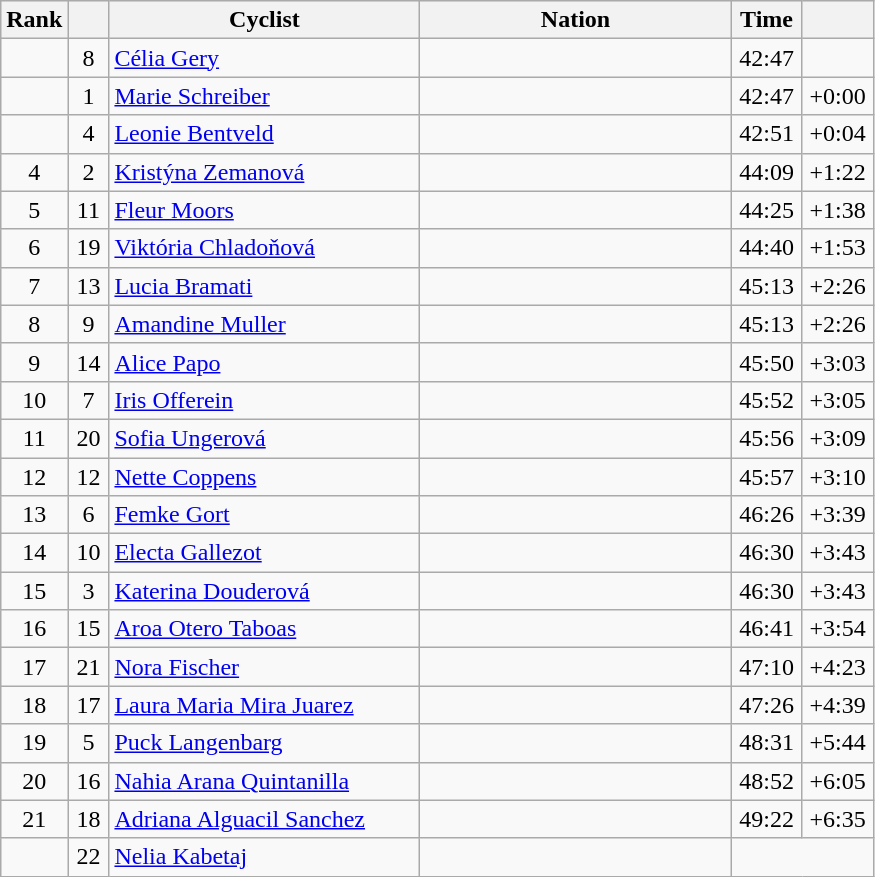<table class="wikitable sortable" style="text-align:center">
<tr style="background:#efefef;">
<th width="30">Rank</th>
<th width="20"></th>
<th width="200">Cyclist</th>
<th width="200">Nation</th>
<th width="40">Time</th>
<th width="40"></th>
</tr>
<tr>
<td></td>
<td>8</td>
<td align="left"><a href='#'>Célia Gery</a></td>
<td align="left"></td>
<td>42:47</td>
<td></td>
</tr>
<tr>
<td></td>
<td>1</td>
<td align="left"><a href='#'>Marie Schreiber</a></td>
<td align="left"></td>
<td>42:47</td>
<td>+0:00</td>
</tr>
<tr>
<td></td>
<td>4</td>
<td align="left"><a href='#'>Leonie Bentveld</a></td>
<td align="left"></td>
<td>42:51</td>
<td>+0:04</td>
</tr>
<tr>
<td>4</td>
<td>2</td>
<td align="left"><a href='#'>Kristýna Zemanová</a></td>
<td align="left"></td>
<td>44:09</td>
<td>+1:22</td>
</tr>
<tr>
<td>5</td>
<td>11</td>
<td align="left"><a href='#'>Fleur Moors</a></td>
<td align="left"></td>
<td>44:25</td>
<td>+1:38</td>
</tr>
<tr>
<td>6</td>
<td>19</td>
<td align="left"><a href='#'>Viktória Chladoňová</a></td>
<td align="left"></td>
<td>44:40</td>
<td>+1:53</td>
</tr>
<tr>
<td>7</td>
<td>13</td>
<td align="left"><a href='#'>Lucia Bramati</a></td>
<td align="left"></td>
<td>45:13</td>
<td>+2:26</td>
</tr>
<tr>
<td>8</td>
<td>9</td>
<td align="left"><a href='#'>Amandine Muller</a></td>
<td align="left"></td>
<td>45:13</td>
<td>+2:26</td>
</tr>
<tr>
<td>9</td>
<td>14</td>
<td align="left"><a href='#'>Alice Papo</a></td>
<td align="left"></td>
<td>45:50</td>
<td>+3:03</td>
</tr>
<tr>
<td>10</td>
<td>7</td>
<td align="left"><a href='#'>Iris Offerein</a></td>
<td align="left"></td>
<td>45:52</td>
<td>+3:05</td>
</tr>
<tr>
<td>11</td>
<td>20</td>
<td align="left"><a href='#'>Sofia Ungerová</a></td>
<td align="left"></td>
<td>45:56</td>
<td>+3:09</td>
</tr>
<tr>
<td>12</td>
<td>12</td>
<td align="left"><a href='#'>Nette Coppens</a></td>
<td align="left"></td>
<td>45:57</td>
<td>+3:10</td>
</tr>
<tr>
<td>13</td>
<td>6</td>
<td align="left"><a href='#'>Femke Gort</a></td>
<td align="left"></td>
<td>46:26</td>
<td>+3:39</td>
</tr>
<tr>
<td>14</td>
<td>10</td>
<td align="left"><a href='#'>Electa Gallezot</a></td>
<td align="left"></td>
<td>46:30</td>
<td>+3:43</td>
</tr>
<tr>
<td>15</td>
<td>3</td>
<td align="left"><a href='#'>Katerina Douderová</a></td>
<td align="left"></td>
<td>46:30</td>
<td>+3:43</td>
</tr>
<tr>
<td>16</td>
<td>15</td>
<td align="left"><a href='#'>Aroa Otero Taboas</a></td>
<td align="left"></td>
<td>46:41</td>
<td>+3:54</td>
</tr>
<tr>
<td>17</td>
<td>21</td>
<td align="left"><a href='#'>Nora Fischer</a></td>
<td align="left"></td>
<td>47:10</td>
<td>+4:23</td>
</tr>
<tr>
<td>18</td>
<td>17</td>
<td align="left"><a href='#'>Laura Maria Mira Juarez</a></td>
<td align="left"></td>
<td>47:26</td>
<td>+4:39</td>
</tr>
<tr>
<td>19</td>
<td>5</td>
<td align="left"><a href='#'>Puck Langenbarg</a></td>
<td align="left"></td>
<td>48:31</td>
<td>+5:44</td>
</tr>
<tr>
<td>20</td>
<td>16</td>
<td align="left"><a href='#'>Nahia Arana Quintanilla</a></td>
<td align="left"></td>
<td>48:52</td>
<td>+6:05</td>
</tr>
<tr>
<td>21</td>
<td>18</td>
<td align="left"><a href='#'>Adriana Alguacil Sanchez</a></td>
<td align="left"></td>
<td>49:22</td>
<td>+6:35</td>
</tr>
<tr>
<td></td>
<td>22</td>
<td align="left"><a href='#'>Nelia Kabetaj</a></td>
<td align="left"></td>
<td colspan="2"></td>
</tr>
</table>
